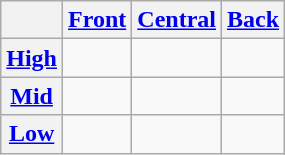<table class="wikitable" style="text-align:center">
<tr>
<th></th>
<th><a href='#'>Front</a></th>
<th><a href='#'>Central</a></th>
<th><a href='#'>Back</a></th>
</tr>
<tr align="center">
<th><a href='#'>High</a></th>
<td>  </td>
<td>  </td>
<td>  </td>
</tr>
<tr align="center">
<th><a href='#'>Mid</a></th>
<td>  </td>
<td></td>
<td></td>
</tr>
<tr align="center">
<th><a href='#'>Low</a></th>
<td></td>
<td>  </td>
<td></td>
</tr>
</table>
